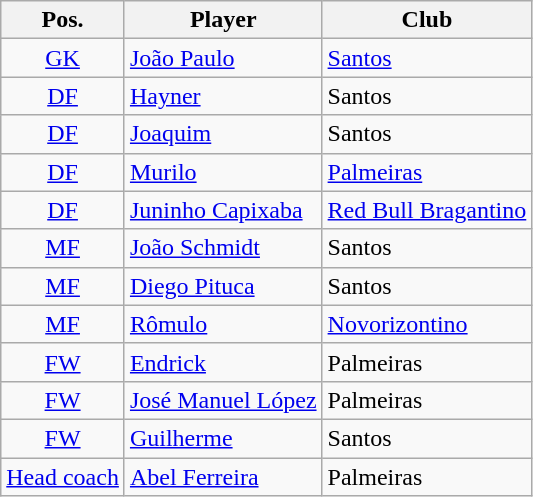<table class="wikitable">
<tr>
<th>Pos.</th>
<th>Player</th>
<th>Club</th>
</tr>
<tr>
<td style="text-align:center;" rowspan=><a href='#'>GK</a></td>
<td> <a href='#'>João Paulo</a></td>
<td><a href='#'>Santos</a></td>
</tr>
<tr>
<td style="text-align:center;" rowspan=><a href='#'>DF</a></td>
<td> <a href='#'>Hayner</a></td>
<td>Santos</td>
</tr>
<tr>
<td style="text-align:center;" rowspan=><a href='#'>DF</a></td>
<td> <a href='#'>Joaquim</a></td>
<td>Santos</td>
</tr>
<tr>
<td style="text-align:center;" rowspan=><a href='#'>DF</a></td>
<td> <a href='#'>Murilo</a></td>
<td><a href='#'>Palmeiras</a></td>
</tr>
<tr>
<td style="text-align:center;" rowspan=><a href='#'>DF</a></td>
<td> <a href='#'>Juninho Capixaba</a></td>
<td><a href='#'>Red Bull Bragantino</a></td>
</tr>
<tr>
<td style="text-align:center;" rowspan=><a href='#'>MF</a></td>
<td> <a href='#'>João Schmidt</a></td>
<td>Santos</td>
</tr>
<tr>
<td style="text-align:center;" rowspan=><a href='#'>MF</a></td>
<td> <a href='#'>Diego Pituca</a></td>
<td>Santos</td>
</tr>
<tr>
<td style="text-align:center;" rowspan=><a href='#'>MF</a></td>
<td> <a href='#'>Rômulo</a></td>
<td><a href='#'>Novorizontino</a></td>
</tr>
<tr>
<td style="text-align:center;" rowspan=><a href='#'>FW</a></td>
<td> <a href='#'>Endrick</a></td>
<td>Palmeiras</td>
</tr>
<tr>
<td style="text-align:center;" rowspan=><a href='#'>FW</a></td>
<td> <a href='#'>José Manuel López</a></td>
<td>Palmeiras</td>
</tr>
<tr>
<td style="text-align:center;" rowspan=><a href='#'>FW</a></td>
<td> <a href='#'>Guilherme</a></td>
<td>Santos</td>
</tr>
<tr>
<td style="text-align:center;" rowspan=><a href='#'>Head coach</a></td>
<td> <a href='#'>Abel Ferreira</a></td>
<td>Palmeiras</td>
</tr>
</table>
